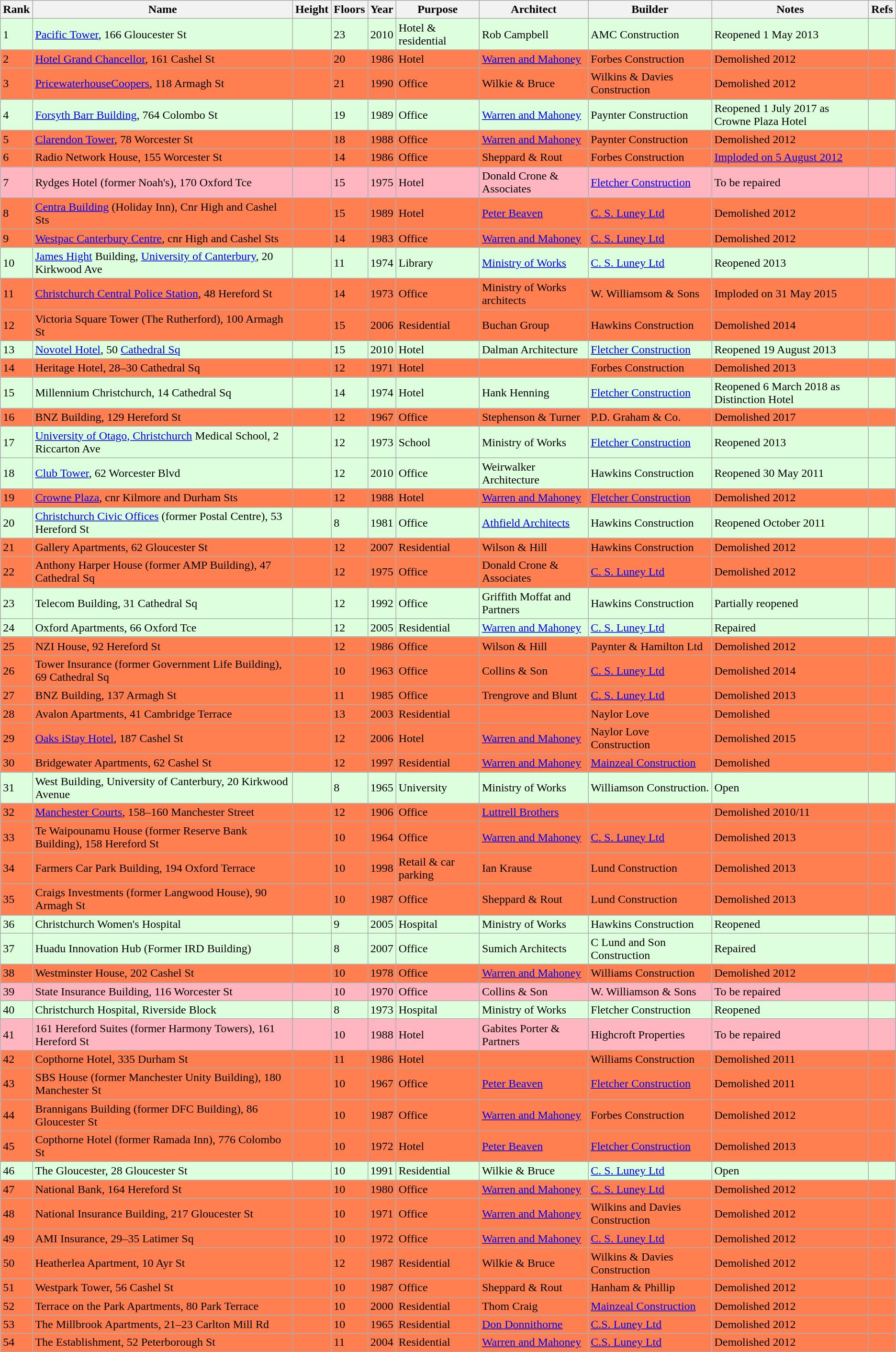<table class="wikitable sortable">
<tr>
<th>Rank</th>
<th>Name</th>
<th>Height<br></th>
<th>Floors</th>
<th>Year</th>
<th align=center>Purpose</th>
<th align=center>Architect</th>
<th align=center>Builder</th>
<th class="unsortable">Notes</th>
<th>Refs</th>
</tr>
<tr style="background:#dfd;">
<td>1</td>
<td><a href='#'>Pacific Tower</a>, 166 Gloucester St</td>
<td></td>
<td>23</td>
<td>2010</td>
<td>Hotel & residential</td>
<td>Rob Campbell</td>
<td>AMC Construction</td>
<td>Reopened 1 May 2013</td>
<td></td>
</tr>
<tr style="background:coral;">
<td>2</td>
<td><a href='#'>Hotel Grand Chancellor</a>, 161 Cashel St</td>
<td></td>
<td>20</td>
<td>1986</td>
<td>Hotel</td>
<td><a href='#'>Warren and Mahoney</a></td>
<td>Forbes Construction</td>
<td>Demolished 2012</td>
<td></td>
</tr>
<tr style="background:coral;">
<td>3</td>
<td><a href='#'>PricewaterhouseCoopers</a>, 118 Armagh St</td>
<td></td>
<td>21</td>
<td>1990</td>
<td>Office</td>
<td>Wilkie & Bruce</td>
<td>Wilkins & Davies Construction</td>
<td>Demolished 2012</td>
<td></td>
</tr>
<tr style="background:#dfd;">
<td>4</td>
<td><a href='#'>Forsyth Barr Building</a>, 764 Colombo St</td>
<td></td>
<td>19</td>
<td>1989</td>
<td>Office</td>
<td><a href='#'>Warren and Mahoney</a></td>
<td>Paynter Construction</td>
<td>Reopened 1 July 2017 as Crowne Plaza Hotel</td>
<td></td>
</tr>
<tr style="background:coral;">
<td>5</td>
<td><a href='#'>Clarendon Tower</a>, 78 Worcester St</td>
<td></td>
<td>18</td>
<td>1988</td>
<td>Office</td>
<td><a href='#'>Warren and Mahoney</a></td>
<td>Paynter Construction</td>
<td>Demolished 2012</td>
<td></td>
</tr>
<tr style="background:coral;">
<td>6</td>
<td>Radio Network House, 155 Worcester St</td>
<td></td>
<td>14</td>
<td>1986</td>
<td>Office</td>
<td>Sheppard & Rout</td>
<td>Forbes Construction</td>
<td><a href='#'>Imploded on 5 August 2012</a></td>
<td></td>
</tr>
<tr style="background:#FFB6C1;">
<td>7</td>
<td>Rydges Hotel (former Noah's), 170 Oxford Tce</td>
<td></td>
<td>15</td>
<td>1975</td>
<td>Hotel</td>
<td>Donald Crone & Associates</td>
<td><a href='#'>Fletcher Construction</a></td>
<td>To be repaired</td>
<td></td>
</tr>
<tr style="background:coral;">
<td>8</td>
<td><a href='#'>Centra Building</a> (Holiday Inn), Cnr High and Cashel Sts</td>
<td></td>
<td>15</td>
<td>1989</td>
<td>Hotel</td>
<td><a href='#'>Peter Beaven</a></td>
<td><a href='#'>C. S. Luney Ltd</a></td>
<td>Demolished 2012</td>
<td></td>
</tr>
<tr style="background:coral;">
<td>9</td>
<td><a href='#'>Westpac Canterbury Centre</a>, cnr High and Cashel Sts</td>
<td></td>
<td>14</td>
<td>1983</td>
<td>Office</td>
<td><a href='#'>Warren and Mahoney</a></td>
<td><a href='#'>C. S. Luney Ltd</a></td>
<td>Demolished 2012</td>
<td></td>
</tr>
<tr style="background:#dfd;">
<td>10</td>
<td><a href='#'>James Hight</a> Building, <a href='#'>University of Canterbury</a>, 20 Kirkwood Ave</td>
<td></td>
<td>11</td>
<td>1974</td>
<td>Library</td>
<td><a href='#'>Ministry of Works</a></td>
<td><a href='#'>C. S. Luney Ltd</a></td>
<td>Reopened 2013</td>
<td></td>
</tr>
<tr style="background:coral;">
<td>11</td>
<td><a href='#'>Christchurch Central Police Station</a>, 48 Hereford St</td>
<td></td>
<td>14</td>
<td>1973</td>
<td>Office</td>
<td>Ministry of Works architects</td>
<td>W. Williamsom & Sons</td>
<td>Imploded on 31 May 2015</td>
<td></td>
</tr>
<tr style="background:coral;">
<td>12</td>
<td>Victoria Square Tower (The Rutherford), 100 Armagh St</td>
<td></td>
<td>15</td>
<td>2006</td>
<td>Residential</td>
<td>Buchan Group</td>
<td>Hawkins Construction</td>
<td>Demolished 2014</td>
<td></td>
</tr>
<tr style="background:#dfd;">
<td>13</td>
<td><a href='#'>Novotel Hotel</a>, 50 <a href='#'>Cathedral Sq</a></td>
<td></td>
<td>15</td>
<td>2010</td>
<td>Hotel</td>
<td>Dalman Architecture</td>
<td><a href='#'>Fletcher Construction</a></td>
<td>Reopened 19 August 2013</td>
<td></td>
</tr>
<tr style="background:coral;">
<td>14</td>
<td>Heritage Hotel, 28–30 Cathedral Sq</td>
<td></td>
<td>12</td>
<td>1971</td>
<td>Hotel</td>
<td></td>
<td>Forbes Construction</td>
<td>Demolished 2013</td>
<td></td>
</tr>
<tr style="background:#dfd;">
<td>15</td>
<td>Millennium Christchurch, 14 Cathedral Sq</td>
<td></td>
<td>14</td>
<td>1974</td>
<td>Hotel</td>
<td>Hank Henning</td>
<td><a href='#'>Fletcher Construction</a></td>
<td>Reopened 6 March 2018 as Distinction Hotel</td>
<td></td>
</tr>
<tr style="background:coral;">
<td>16</td>
<td>BNZ Building, 129 Hereford St</td>
<td></td>
<td>12</td>
<td>1967</td>
<td>Office</td>
<td>Stephenson & Turner</td>
<td>P.D. Graham & Co.</td>
<td>Demolished 2017</td>
<td></td>
</tr>
<tr style="background:#dfd;">
<td>17</td>
<td><a href='#'>University of Otago, Christchurch</a> Medical School, 2 Riccarton Ave</td>
<td></td>
<td>12</td>
<td>1973</td>
<td>School</td>
<td>Ministry of Works</td>
<td><a href='#'>Fletcher Construction</a></td>
<td>Reopened 2013</td>
<td></td>
</tr>
<tr style="background:#dfd;">
<td>18</td>
<td><a href='#'>Club Tower</a>, 62 Worcester Blvd</td>
<td></td>
<td>12</td>
<td>2010</td>
<td>Office</td>
<td>Weirwalker Architecture</td>
<td>Hawkins Construction</td>
<td>Reopened 30 May 2011</td>
<td></td>
</tr>
<tr style="background:coral;">
<td>19</td>
<td><a href='#'>Crowne Plaza</a>, cnr Kilmore and Durham Sts</td>
<td></td>
<td>12</td>
<td>1988</td>
<td>Hotel</td>
<td><a href='#'>Warren and Mahoney</a></td>
<td><a href='#'>Fletcher Construction</a></td>
<td>Demolished 2012</td>
<td></td>
</tr>
<tr style="background:#dfd;">
<td>20</td>
<td><a href='#'>Christchurch Civic Offices</a> (former Postal Centre), 53 Hereford St</td>
<td></td>
<td>8</td>
<td>1981</td>
<td>Office</td>
<td><a href='#'>Athfield Architects</a></td>
<td>Hawkins Construction</td>
<td>Reopened October 2011</td>
<td></td>
</tr>
<tr style="background:coral;">
<td>21</td>
<td>Gallery Apartments, 62 Gloucester St</td>
<td></td>
<td>12</td>
<td>2007</td>
<td>Residential</td>
<td>Wilson & Hill</td>
<td>Hawkins Construction</td>
<td>Demolished 2012</td>
<td></td>
</tr>
<tr style="background:coral;">
<td>22</td>
<td>Anthony Harper House (former AMP Building), 47 Cathedral Sq</td>
<td></td>
<td>12</td>
<td>1975</td>
<td>Office</td>
<td>Donald Crone & Associates</td>
<td><a href='#'>C. S. Luney Ltd</a></td>
<td>Demolished 2012</td>
<td></td>
</tr>
<tr style="background:#dfd;">
<td>23</td>
<td>Telecom Building, 31 Cathedral Sq</td>
<td></td>
<td>12</td>
<td>1992</td>
<td>Office</td>
<td>Griffith Moffat and Partners</td>
<td>Hawkins Construction</td>
<td>Partially reopened</td>
<td></td>
</tr>
<tr style="background:#dfd;">
<td>24</td>
<td>Oxford Apartments, 66 Oxford Tce</td>
<td></td>
<td>12</td>
<td>2005</td>
<td>Residential</td>
<td><a href='#'>Warren and Mahoney</a></td>
<td><a href='#'>C. S. Luney Ltd</a></td>
<td>Repaired</td>
<td></td>
</tr>
<tr style="background:coral;">
<td>25</td>
<td>NZI House, 92 Hereford St</td>
<td></td>
<td>12</td>
<td>1986</td>
<td>Office</td>
<td>Wilson & Hill</td>
<td>Paynter & Hamilton Ltd</td>
<td>Demolished 2012</td>
<td></td>
</tr>
<tr style="background:coral;">
<td>26</td>
<td>Tower Insurance (former Government Life Building), 69 Cathedral Sq</td>
<td></td>
<td>10</td>
<td>1963</td>
<td>Office</td>
<td>Collins & Son</td>
<td><a href='#'>C. S. Luney Ltd</a></td>
<td>Demolished 2014</td>
<td></td>
</tr>
<tr style="background:coral;">
<td>27</td>
<td>BNZ Building, 137 Armagh St</td>
<td></td>
<td>11</td>
<td>1985</td>
<td>Office</td>
<td>Trengrove and Blunt</td>
<td><a href='#'>C. S. Luney Ltd</a></td>
<td>Demolished 2013</td>
<td></td>
</tr>
<tr style="background:coral;">
<td>28</td>
<td>Avalon Apartments, 41 Cambridge Terrace</td>
<td></td>
<td>13</td>
<td>2003</td>
<td>Residential</td>
<td></td>
<td>Naylor Love</td>
<td>Demolished</td>
<td></td>
</tr>
<tr style="background:coral;">
<td>29</td>
<td><a href='#'>Oaks iStay Hotel</a>, 187 Cashel St</td>
<td></td>
<td>12</td>
<td>2006</td>
<td>Hotel</td>
<td><a href='#'>Warren and Mahoney</a></td>
<td>Naylor Love Construction</td>
<td>Demolished 2015</td>
<td></td>
</tr>
<tr style="background:coral;">
<td>30</td>
<td>Bridgewater Apartments, 62 Cashel St</td>
<td></td>
<td>12</td>
<td>1997</td>
<td>Residential</td>
<td><a href='#'>Warren and Mahoney</a></td>
<td><a href='#'>Mainzeal Construction</a></td>
<td>Demolished</td>
<td></td>
</tr>
<tr style="background:#dfd;">
<td>31</td>
<td>West Building, University of Canterbury, 20 Kirkwood Avenue</td>
<td></td>
<td>8</td>
<td>1965</td>
<td>University</td>
<td>Ministry of Works</td>
<td>Williamson Construction.</td>
<td>Open</td>
<td></td>
</tr>
<tr style="background:coral;">
<td>32</td>
<td><a href='#'>Manchester Courts</a>, 158–160 Manchester Street</td>
<td></td>
<td>12</td>
<td>1906</td>
<td>Office</td>
<td><a href='#'>Luttrell Brothers</a></td>
<td></td>
<td>Demolished 2010/11</td>
<td></td>
</tr>
<tr style="background:coral;">
<td>33</td>
<td>Te Waipounamu House (former Reserve Bank Building), 158 Hereford St</td>
<td></td>
<td>10</td>
<td>1964</td>
<td>Office</td>
<td><a href='#'>Warren and Mahoney</a></td>
<td><a href='#'>C. S. Luney Ltd</a></td>
<td>Demolished 2013</td>
<td></td>
</tr>
<tr style="background:coral;">
<td>34</td>
<td>Farmers Car Park Building, 194 Oxford Terrace</td>
<td></td>
<td>10</td>
<td>1998</td>
<td>Retail & car parking</td>
<td>Ian Krause</td>
<td>Lund Construction</td>
<td>Demolished 2013</td>
<td></td>
</tr>
<tr style="background:coral;">
<td>35</td>
<td>Craigs Investments (former Langwood House), 90 Armagh St</td>
<td></td>
<td>10</td>
<td>1987</td>
<td>Office</td>
<td>Sheppard & Rout</td>
<td>Lund Construction</td>
<td>Demolished 2013</td>
<td></td>
</tr>
<tr style="background:#dfd;">
<td>36</td>
<td>Christchurch Women's Hospital</td>
<td></td>
<td>9</td>
<td>2005</td>
<td>Hospital</td>
<td>Ministry of Works</td>
<td>Hawkins Construction</td>
<td>Reopened</td>
<td></td>
</tr>
<tr style="background:#dfd;">
<td>37</td>
<td>Huadu Innovation Hub (Former IRD Building)</td>
<td></td>
<td>8</td>
<td>2007</td>
<td>Office</td>
<td>Sumich Architects</td>
<td>C Lund and Son Construction</td>
<td>Repaired</td>
<td></td>
</tr>
<tr style="background:coral;">
<td>38</td>
<td>Westminster House, 202 Cashel St</td>
<td></td>
<td>10</td>
<td>1978</td>
<td>Office</td>
<td><a href='#'>Warren and Mahoney</a></td>
<td>Williams Construction</td>
<td>Demolished 2012</td>
<td></td>
</tr>
<tr style="background:#FFB6C1;">
<td>39</td>
<td>State Insurance Building, 116 Worcester St</td>
<td></td>
<td>10</td>
<td>1970</td>
<td>Office</td>
<td>Collins & Son</td>
<td>W. Williamson & Sons</td>
<td>To be repaired</td>
<td></td>
</tr>
<tr style="background:#dfd;">
<td>40</td>
<td>Christchurch Hospital, Riverside Block</td>
<td></td>
<td>8</td>
<td>1973</td>
<td>Hospital</td>
<td>Ministry of Works</td>
<td>Fletcher Construction</td>
<td>Reopened</td>
<td></td>
</tr>
<tr style="background:#FFB6C1;">
<td>41</td>
<td>161 Hereford Suites (former Harmony Towers), 161 Hereford St</td>
<td></td>
<td>10</td>
<td>1988</td>
<td>Hotel</td>
<td>Gabites Porter & Partners</td>
<td>Highcroft Properties</td>
<td>To be repaired</td>
<td></td>
</tr>
<tr style="background:coral;">
<td>42</td>
<td>Copthorne Hotel, 335 Durham St</td>
<td></td>
<td>11</td>
<td>1986</td>
<td>Hotel</td>
<td></td>
<td>Williams Construction</td>
<td>Demolished 2011</td>
<td></td>
</tr>
<tr style="background:coral;">
<td>43</td>
<td>SBS House (former Manchester Unity Building), 180 Manchester St</td>
<td></td>
<td>10</td>
<td>1967</td>
<td>Office</td>
<td><a href='#'>Peter Beaven</a></td>
<td><a href='#'>Fletcher Construction</a></td>
<td>Demolished 2011</td>
<td></td>
</tr>
<tr style="background:coral;">
<td>44</td>
<td>Brannigans Building (former DFC Building), 86 Gloucester St</td>
<td></td>
<td>10</td>
<td>1987</td>
<td>Office</td>
<td><a href='#'>Warren and Mahoney</a></td>
<td>Forbes Construction</td>
<td>Demolished 2012</td>
<td></td>
</tr>
<tr style="background:coral;">
<td>45</td>
<td>Copthorne Hotel (former Ramada Inn), 776 Colombo St</td>
<td></td>
<td>10</td>
<td>1972</td>
<td>Hotel</td>
<td><a href='#'>Peter Beaven</a></td>
<td><a href='#'>Fletcher Construction</a></td>
<td>Demolished 2013</td>
<td></td>
</tr>
<tr style="background:#dfd;">
<td>46</td>
<td>The Gloucester, 28 Gloucester St</td>
<td></td>
<td>10</td>
<td>1991</td>
<td>Residential</td>
<td>Wilkie & Bruce</td>
<td><a href='#'>C. S. Luney Ltd</a></td>
<td>Open</td>
<td></td>
</tr>
<tr style="background:coral;">
<td>47</td>
<td>National Bank, 164 Hereford St</td>
<td></td>
<td>10</td>
<td>1980</td>
<td>Office</td>
<td><a href='#'>Warren and Mahoney</a></td>
<td><a href='#'>C. S. Luney Ltd</a></td>
<td>Demolished 2012</td>
<td></td>
</tr>
<tr style="background:coral;">
<td>48</td>
<td>National Insurance Building, 217 Gloucester St</td>
<td></td>
<td>10</td>
<td>1971</td>
<td>Office</td>
<td><a href='#'>Warren and Mahoney</a></td>
<td>Wilkins and Davies Construction</td>
<td>Demolished 2012</td>
<td></td>
</tr>
<tr style="background:coral;">
<td>49</td>
<td>AMI Insurance, 29–35 Latimer Sq</td>
<td></td>
<td>10</td>
<td>1972</td>
<td>Office</td>
<td><a href='#'>Warren and Mahoney</a></td>
<td><a href='#'>C. S. Luney Ltd</a></td>
<td>Demolished 2012</td>
<td></td>
</tr>
<tr style="background:coral;">
<td>50</td>
<td>Heatherlea Apartment, 10 Ayr St</td>
<td></td>
<td>12</td>
<td>1987</td>
<td>Residential</td>
<td>Wilkie & Bruce</td>
<td>Wilkins & Davies Construction</td>
<td>Demolished 2012</td>
<td></td>
</tr>
<tr style="background:coral;">
<td>51</td>
<td>Westpark Tower, 56 Cashel St</td>
<td></td>
<td>10</td>
<td>1987</td>
<td>Office</td>
<td>Sheppard & Rout</td>
<td>Hanham & Phillip</td>
<td>Demolished 2012</td>
<td></td>
</tr>
<tr style="background:coral;">
<td>52</td>
<td>Terrace on the Park Apartments, 80 Park Terrace</td>
<td></td>
<td>10</td>
<td>2000</td>
<td>Residential</td>
<td>Thom Craig</td>
<td><a href='#'>Mainzeal Construction</a></td>
<td>Demolished 2012</td>
<td></td>
</tr>
<tr style="background:coral;">
<td>53</td>
<td>The Millbrook Apartments, 21–23 Carlton Mill Rd</td>
<td></td>
<td>10</td>
<td>1965</td>
<td>Residential</td>
<td><a href='#'>Don Donnithorne</a></td>
<td><a href='#'>C.S. Luney Ltd</a></td>
<td>Demolished 2012</td>
<td></td>
</tr>
<tr style="background:coral;">
<td>54</td>
<td>The Establishment, 52 Peterborough St</td>
<td></td>
<td>11</td>
<td>2004</td>
<td>Residential</td>
<td><a href='#'>Warren and Mahoney</a></td>
<td><a href='#'>C.S. Luney Ltd</a></td>
<td>Demolished 2012</td>
<td></td>
</tr>
</table>
